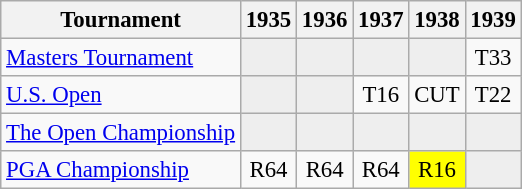<table class="wikitable" style="font-size:95%;text-align:center;">
<tr>
<th>Tournament</th>
<th>1935</th>
<th>1936</th>
<th>1937</th>
<th>1938</th>
<th>1939</th>
</tr>
<tr>
<td align=left><a href='#'>Masters Tournament</a></td>
<td style="background:#eeeeee;"></td>
<td style="background:#eeeeee;"></td>
<td style="background:#eeeeee;"></td>
<td style="background:#eeeeee;"></td>
<td>T33</td>
</tr>
<tr>
<td align=left><a href='#'>U.S. Open</a></td>
<td style="background:#eeeeee;"></td>
<td style="background:#eeeeee;"></td>
<td>T16</td>
<td>CUT</td>
<td>T22</td>
</tr>
<tr>
<td align=left><a href='#'>The Open Championship</a></td>
<td style="background:#eeeeee;"></td>
<td style="background:#eeeeee;"></td>
<td style="background:#eeeeee;"></td>
<td style="background:#eeeeee;"></td>
<td style="background:#eeeeee;"></td>
</tr>
<tr>
<td align=left><a href='#'>PGA Championship</a></td>
<td>R64</td>
<td>R64</td>
<td>R64</td>
<td style="background:yellow;">R16</td>
<td style="background:#eeeeee;"></td>
</tr>
</table>
